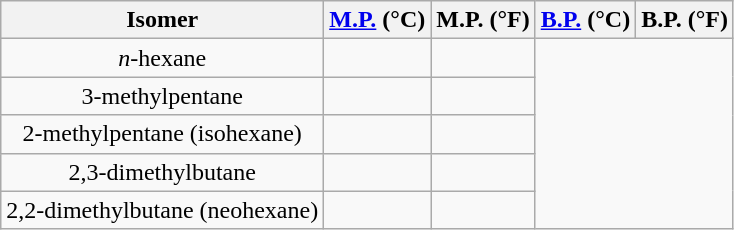<table class="wikitable" style="text-align:center">
<tr>
<th>Isomer</th>
<th><a href='#'>M.P.</a> (°C)</th>
<th>M.P. (°F)</th>
<th><a href='#'>B.P.</a> (°C)</th>
<th>B.P. (°F)</th>
</tr>
<tr>
<td><em>n</em>-hexane</td>
<td></td>
<td></td>
</tr>
<tr>
<td>3-methylpentane</td>
<td></td>
<td></td>
</tr>
<tr>
<td>2-methylpentane (isohexane)</td>
<td></td>
<td></td>
</tr>
<tr>
<td>2,3-dimethylbutane</td>
<td></td>
<td></td>
</tr>
<tr>
<td>2,2-dimethylbutane (neohexane)</td>
<td></td>
<td></td>
</tr>
</table>
